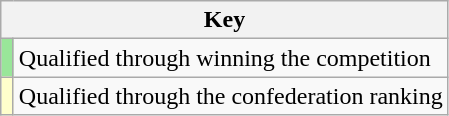<table class="wikitable">
<tr>
<th colspan="2" bgcolor="#f7f8ff">Key</th>
</tr>
<tr>
<td bgcolor="#99e699" width="1em"></td>
<td>Qualified through winning the competition</td>
</tr>
<tr>
<td bgcolor="#FFFFCC" width="1em"></td>
<td>Qualified through the confederation ranking</td>
</tr>
</table>
